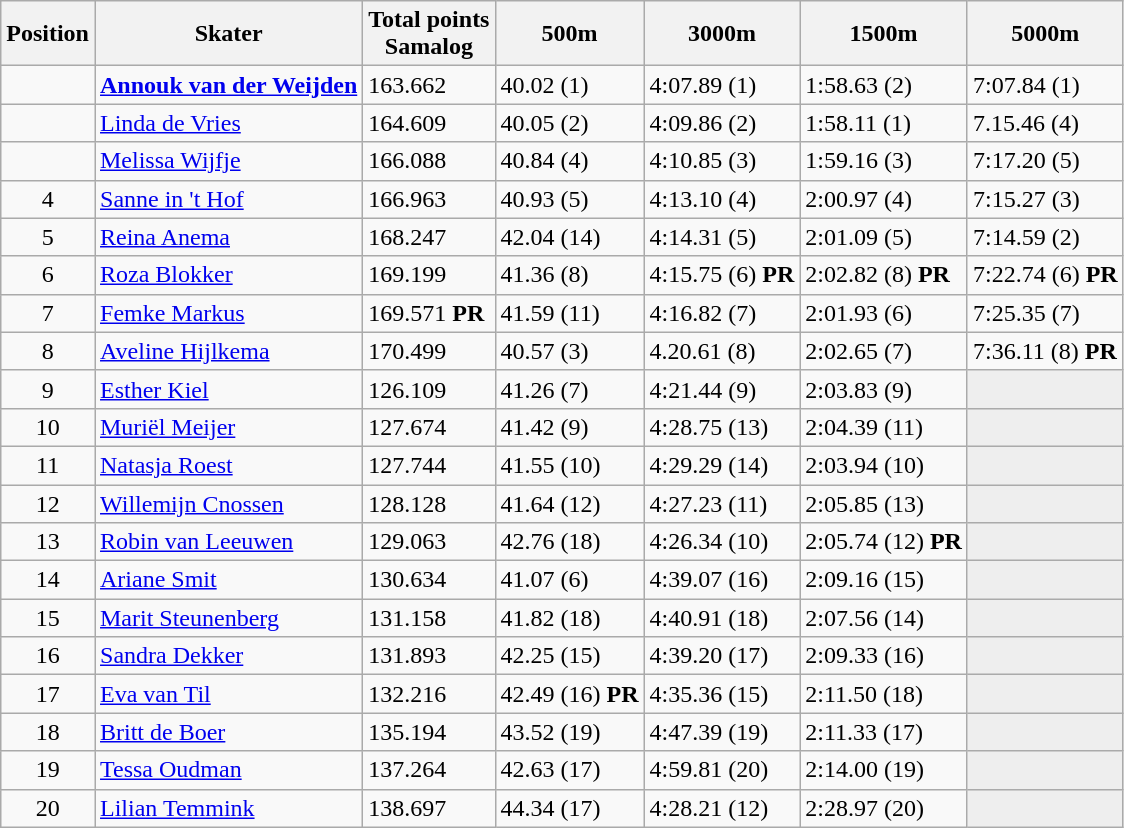<table class="wikitable">
<tr>
<th>Position</th>
<th>Skater</th>
<th>Total points <br> Samalog</th>
<th>500m</th>
<th>3000m</th>
<th>1500m</th>
<th>5000m</th>
</tr>
<tr>
<td style="text-align:center"></td>
<td><strong><a href='#'>Annouk van der Weijden</a></strong></td>
<td>163.662</td>
<td>40.02 (1)</td>
<td>4:07.89 (1)</td>
<td>1:58.63 (2)</td>
<td>7:07.84 (1)</td>
</tr>
<tr>
<td style="text-align:center"></td>
<td><a href='#'>Linda de Vries</a></td>
<td>164.609</td>
<td>40.05 (2)</td>
<td>4:09.86 (2)</td>
<td>1:58.11 (1)</td>
<td>7.15.46 (4)</td>
</tr>
<tr>
<td style="text-align:center"></td>
<td><a href='#'>Melissa Wijfje</a></td>
<td>166.088</td>
<td>40.84 (4)</td>
<td>4:10.85 (3)</td>
<td>1:59.16 (3)</td>
<td>7:17.20 (5)</td>
</tr>
<tr>
<td style="text-align:center">4</td>
<td><a href='#'>Sanne in 't Hof</a></td>
<td>166.963</td>
<td>40.93 (5)</td>
<td>4:13.10 (4)</td>
<td>2:00.97 (4)</td>
<td>7:15.27 (3)</td>
</tr>
<tr>
<td style="text-align:center">5</td>
<td><a href='#'>Reina Anema</a></td>
<td>168.247</td>
<td>42.04 (14)</td>
<td>4:14.31 (5)</td>
<td>2:01.09 (5)</td>
<td>7:14.59 (2)</td>
</tr>
<tr>
<td style="text-align:center">6</td>
<td><a href='#'>Roza Blokker</a></td>
<td>169.199</td>
<td>41.36 (8)</td>
<td>4:15.75 (6) <strong>PR</strong></td>
<td>2:02.82 (8) <strong>PR</strong></td>
<td>7:22.74 (6) <strong>PR</strong></td>
</tr>
<tr>
<td style="text-align:center">7</td>
<td><a href='#'>Femke Markus</a></td>
<td>169.571 <strong>PR</strong></td>
<td>41.59 (11)</td>
<td>4:16.82 (7)</td>
<td>2:01.93 (6)</td>
<td>7:25.35 (7)</td>
</tr>
<tr>
<td style="text-align:center">8</td>
<td><a href='#'>Aveline Hijlkema</a></td>
<td>170.499</td>
<td>40.57 (3)</td>
<td>4.20.61 (8)</td>
<td>2:02.65 (7)</td>
<td>7:36.11 (8) <strong>PR</strong></td>
</tr>
<tr>
<td style="text-align:center">9</td>
<td><a href='#'>Esther Kiel</a></td>
<td>126.109</td>
<td>41.26 (7)</td>
<td>4:21.44 (9)</td>
<td>2:03.83 (9)</td>
<td bgcolor=#EEEEEE></td>
</tr>
<tr>
<td style="text-align:center">10</td>
<td><a href='#'>Muriël Meijer</a></td>
<td>127.674</td>
<td>41.42 (9)</td>
<td>4:28.75 (13)</td>
<td>2:04.39 (11)</td>
<td bgcolor=#EEEEEE></td>
</tr>
<tr>
<td style="text-align:center">11</td>
<td><a href='#'>Natasja Roest</a></td>
<td>127.744</td>
<td>41.55 (10)</td>
<td>4:29.29 (14)</td>
<td>2:03.94 (10)</td>
<td bgcolor=#EEEEEE></td>
</tr>
<tr>
<td style="text-align:center">12</td>
<td><a href='#'>Willemijn Cnossen</a></td>
<td>128.128</td>
<td>41.64 (12)</td>
<td>4:27.23 (11)</td>
<td>2:05.85 (13)</td>
<td bgcolor=#EEEEEE></td>
</tr>
<tr>
<td style="text-align:center">13</td>
<td><a href='#'>Robin van Leeuwen</a></td>
<td>129.063</td>
<td>42.76 (18)</td>
<td>4:26.34 (10)</td>
<td>2:05.74 (12) <strong>PR</strong></td>
<td bgcolor=#EEEEEE></td>
</tr>
<tr>
<td style="text-align:center">14</td>
<td><a href='#'>Ariane Smit</a></td>
<td>130.634</td>
<td>41.07 (6)</td>
<td>4:39.07 (16)</td>
<td>2:09.16 (15)</td>
<td bgcolor=#EEEEEE></td>
</tr>
<tr>
<td style="text-align:center">15</td>
<td><a href='#'>Marit Steunenberg</a></td>
<td>131.158</td>
<td>41.82 (18)</td>
<td>4:40.91 (18)</td>
<td>2:07.56 (14)</td>
<td bgcolor=#EEEEEE></td>
</tr>
<tr>
<td style="text-align:center">16</td>
<td><a href='#'>Sandra Dekker</a></td>
<td>131.893</td>
<td>42.25 (15)</td>
<td>4:39.20 (17)</td>
<td>2:09.33 (16)</td>
<td bgcolor=#EEEEEE></td>
</tr>
<tr>
<td style="text-align:center">17</td>
<td><a href='#'>Eva van Til</a></td>
<td>132.216</td>
<td>42.49 (16) <strong>PR</strong></td>
<td>4:35.36 (15)</td>
<td>2:11.50 (18)</td>
<td bgcolor=#EEEEEE></td>
</tr>
<tr>
<td style="text-align:center">18</td>
<td><a href='#'>Britt de Boer</a></td>
<td>135.194</td>
<td>43.52 (19)</td>
<td>4:47.39 (19)</td>
<td>2:11.33 (17)</td>
<td bgcolor=#EEEEEE></td>
</tr>
<tr>
<td style="text-align:center">19</td>
<td><a href='#'>Tessa Oudman</a></td>
<td>137.264</td>
<td>42.63 (17)</td>
<td>4:59.81 (20)</td>
<td>2:14.00 (19)</td>
<td bgcolor=#EEEEEE></td>
</tr>
<tr>
<td style="text-align:center">20</td>
<td><a href='#'>Lilian Temmink</a></td>
<td>138.697</td>
<td>44.34 (17)</td>
<td>4:28.21 (12)</td>
<td>2:28.97 (20)</td>
<td bgcolor=#EEEEEE></td>
</tr>
</table>
